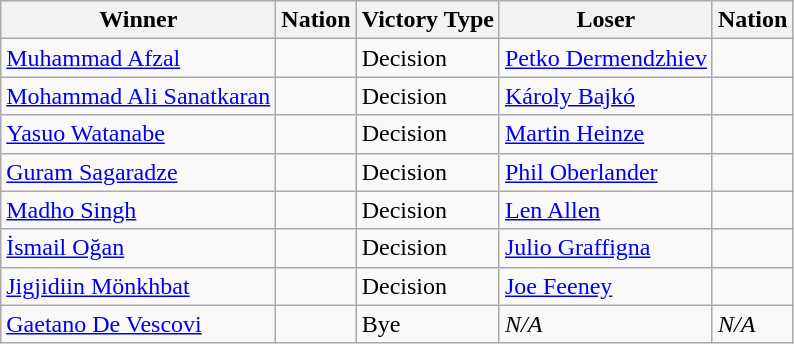<table class="wikitable sortable" style="text-align:left;">
<tr>
<th>Winner</th>
<th>Nation</th>
<th>Victory Type</th>
<th>Loser</th>
<th>Nation</th>
</tr>
<tr>
<td><a href='#'>Muhammad Afzal</a></td>
<td></td>
<td>Decision</td>
<td><a href='#'>Petko Dermendzhiev</a></td>
<td></td>
</tr>
<tr>
<td><a href='#'>Mohammad Ali Sanatkaran</a></td>
<td></td>
<td>Decision</td>
<td><a href='#'>Károly Bajkó</a></td>
<td></td>
</tr>
<tr>
<td><a href='#'>Yasuo Watanabe</a></td>
<td></td>
<td>Decision</td>
<td><a href='#'>Martin Heinze</a></td>
<td></td>
</tr>
<tr>
<td><a href='#'>Guram Sagaradze</a></td>
<td></td>
<td>Decision</td>
<td><a href='#'>Phil Oberlander</a></td>
<td></td>
</tr>
<tr>
<td><a href='#'>Madho Singh</a></td>
<td></td>
<td>Decision</td>
<td><a href='#'>Len Allen</a></td>
<td></td>
</tr>
<tr>
<td><a href='#'>İsmail Oğan</a></td>
<td></td>
<td>Decision</td>
<td><a href='#'>Julio Graffigna</a></td>
<td></td>
</tr>
<tr>
<td><a href='#'>Jigjidiin Mönkhbat</a></td>
<td></td>
<td>Decision</td>
<td><a href='#'>Joe Feeney</a></td>
<td></td>
</tr>
<tr>
<td><a href='#'>Gaetano De Vescovi</a></td>
<td></td>
<td>Bye</td>
<td><em>N/A</em></td>
<td><em>N/A</em></td>
</tr>
</table>
